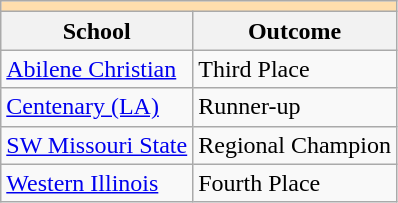<table class="wikitable" style="float:left; margin-right:1em;">
<tr>
<th colspan="3" style="background:#ffdead;"></th>
</tr>
<tr>
<th>School</th>
<th>Outcome</th>
</tr>
<tr>
<td><a href='#'>Abilene Christian</a></td>
<td>Third Place</td>
</tr>
<tr>
<td><a href='#'>Centenary (LA)</a></td>
<td>Runner-up</td>
</tr>
<tr>
<td><a href='#'>SW Missouri State</a></td>
<td>Regional Champion</td>
</tr>
<tr>
<td><a href='#'>Western Illinois</a></td>
<td>Fourth Place</td>
</tr>
</table>
